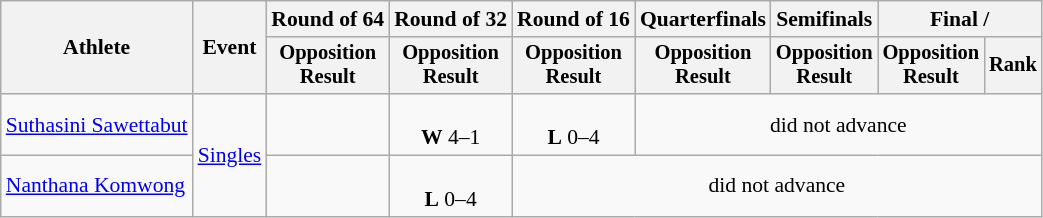<table class="wikitable" style="font-size:90%;">
<tr>
<th rowspan=2>Athlete</th>
<th rowspan=2>Event</th>
<th>Round of 64</th>
<th>Round of 32</th>
<th>Round of 16</th>
<th>Quarterfinals</th>
<th>Semifinals</th>
<th colspan=2>Final / </th>
</tr>
<tr style="font-size:95%">
<th>Opposition<br>Result</th>
<th>Opposition<br>Result</th>
<th>Opposition<br>Result</th>
<th>Opposition<br>Result</th>
<th>Opposition<br>Result</th>
<th>Opposition<br>Result</th>
<th>Rank</th>
</tr>
<tr align=center>
<td align=left><a href='#'>Suthasini Sawettabut</a></td>
<td align=left rowspan=2><a href='#'>Singles</a></td>
<td></td>
<td> <br> <strong>W</strong> 4–1</td>
<td> <br> <strong>L</strong>  0–4</td>
<td colspan=4>did not advance</td>
</tr>
<tr align=center>
<td align=left><a href='#'>Nanthana Komwong</a></td>
<td></td>
<td> <br> <strong>L</strong>  0–4</td>
<td colspan=5>did not advance</td>
</tr>
</table>
